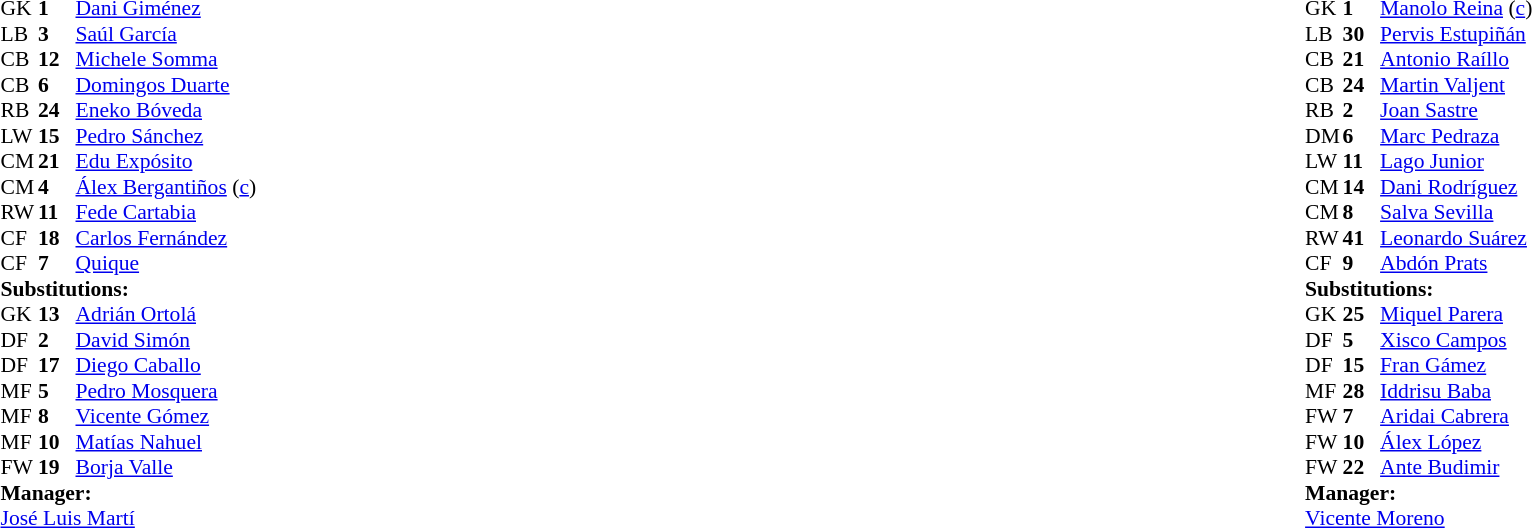<table width="100%">
<tr>
<td valign="top" width="50%"><br><table style="font-size: 90%" cellspacing="0" cellpadding="0">
<tr>
<th width="25"></th>
<th width="25"></th>
</tr>
<tr>
<td>GK</td>
<td><strong>1</strong></td>
<td> <a href='#'>Dani Giménez</a></td>
</tr>
<tr>
<td>LB</td>
<td><strong>3</strong></td>
<td> <a href='#'>Saúl García</a></td>
</tr>
<tr>
<td>CB</td>
<td><strong>12</strong></td>
<td> <a href='#'>Michele Somma</a></td>
<td></td>
<td></td>
</tr>
<tr>
<td>CB</td>
<td><strong>6</strong></td>
<td> <a href='#'>Domingos Duarte</a></td>
</tr>
<tr>
<td>RB</td>
<td><strong>24</strong></td>
<td> <a href='#'>Eneko Bóveda</a></td>
</tr>
<tr>
<td>LW</td>
<td><strong>15</strong></td>
<td> <a href='#'>Pedro Sánchez</a></td>
<td></td>
</tr>
<tr>
<td>CM</td>
<td><strong>21</strong></td>
<td> <a href='#'>Edu Expósito</a></td>
<td></td>
</tr>
<tr>
<td>CM</td>
<td><strong>4</strong></td>
<td> <a href='#'>Álex Bergantiños</a> (<a href='#'>c</a>)</td>
<td></td>
<td></td>
</tr>
<tr>
<td>RW</td>
<td><strong>11</strong></td>
<td> <a href='#'>Fede Cartabia</a></td>
<td></td>
<td></td>
</tr>
<tr>
<td>CF</td>
<td><strong>18</strong></td>
<td> <a href='#'>Carlos Fernández</a></td>
</tr>
<tr>
<td>CF</td>
<td><strong>7</strong></td>
<td> <a href='#'>Quique</a></td>
</tr>
<tr>
<td colspan=3><strong>Substitutions:</strong></td>
</tr>
<tr>
<td>GK</td>
<td><strong>13</strong></td>
<td> <a href='#'>Adrián Ortolá</a></td>
</tr>
<tr>
<td>DF</td>
<td><strong>2</strong></td>
<td> <a href='#'>David Simón</a></td>
<td></td>
<td></td>
</tr>
<tr>
<td>DF</td>
<td><strong>17</strong></td>
<td> <a href='#'>Diego Caballo</a></td>
</tr>
<tr>
<td>MF</td>
<td><strong>5</strong></td>
<td> <a href='#'>Pedro Mosquera</a></td>
</tr>
<tr>
<td>MF</td>
<td><strong>8</strong></td>
<td> <a href='#'>Vicente Gómez</a></td>
<td></td>
<td></td>
</tr>
<tr>
<td>MF</td>
<td><strong>10</strong></td>
<td> <a href='#'>Matías Nahuel</a></td>
</tr>
<tr>
<td>FW</td>
<td><strong>19</strong></td>
<td> <a href='#'>Borja Valle</a></td>
<td></td>
<td></td>
</tr>
<tr>
<td colspan=3><strong>Manager:</strong></td>
</tr>
<tr>
<td colspan=3> <a href='#'>José Luis Martí</a></td>
</tr>
</table>
</td>
<td valign="top"></td>
<td valign="top" width="50%"><br><table style="font-size: 90%" cellspacing="0" cellpadding="0" align="center">
<tr>
<th width=25></th>
<th width=25></th>
</tr>
<tr>
<td>GK</td>
<td><strong>1</strong></td>
<td> <a href='#'>Manolo Reina</a> (<a href='#'>c</a>)</td>
<td></td>
</tr>
<tr>
<td>LB</td>
<td><strong>30</strong></td>
<td> <a href='#'>Pervis Estupiñán</a></td>
</tr>
<tr>
<td>CB</td>
<td><strong>21</strong></td>
<td> <a href='#'>Antonio Raíllo</a></td>
<td></td>
</tr>
<tr>
<td>CB</td>
<td><strong>24</strong></td>
<td> <a href='#'>Martin Valjent</a></td>
</tr>
<tr>
<td>RB</td>
<td><strong>2</strong></td>
<td> <a href='#'>Joan Sastre</a></td>
<td></td>
</tr>
<tr>
<td>DM</td>
<td><strong>6</strong></td>
<td> <a href='#'>Marc Pedraza</a></td>
<td></td>
</tr>
<tr>
<td>LW</td>
<td><strong>11</strong></td>
<td> <a href='#'>Lago Junior</a></td>
<td></td>
</tr>
<tr>
<td>CM</td>
<td><strong>14</strong></td>
<td> <a href='#'>Dani Rodríguez</a></td>
<td></td>
</tr>
<tr>
<td>CM</td>
<td><strong>8</strong></td>
<td> <a href='#'>Salva Sevilla</a></td>
<td></td>
<td></td>
</tr>
<tr>
<td>RW</td>
<td><strong>41</strong></td>
<td> <a href='#'>Leonardo Suárez</a></td>
<td></td>
<td></td>
</tr>
<tr>
<td>CF</td>
<td><strong>9</strong></td>
<td> <a href='#'>Abdón Prats</a></td>
<td></td>
<td></td>
</tr>
<tr>
<td colspan=3><strong>Substitutions:</strong></td>
</tr>
<tr>
<td>GK</td>
<td><strong>25</strong></td>
<td> <a href='#'>Miquel Parera</a></td>
</tr>
<tr>
<td>DF</td>
<td><strong>5</strong></td>
<td> <a href='#'>Xisco Campos</a></td>
<td></td>
</tr>
<tr>
<td>DF</td>
<td><strong>15</strong></td>
<td> <a href='#'>Fran Gámez</a></td>
<td></td>
<td></td>
</tr>
<tr>
<td>MF</td>
<td><strong>28</strong></td>
<td> <a href='#'>Iddrisu Baba</a></td>
<td></td>
<td></td>
</tr>
<tr>
<td>FW</td>
<td><strong>7</strong></td>
<td> <a href='#'>Aridai Cabrera</a></td>
</tr>
<tr>
<td>FW</td>
<td><strong>10</strong></td>
<td> <a href='#'>Álex López</a></td>
</tr>
<tr>
<td>FW</td>
<td><strong>22</strong></td>
<td> <a href='#'>Ante Budimir</a></td>
<td></td>
<td></td>
</tr>
<tr>
<td colspan=3><strong>Manager:</strong></td>
</tr>
<tr>
<td colspan=3> <a href='#'>Vicente Moreno</a></td>
</tr>
</table>
</td>
</tr>
</table>
